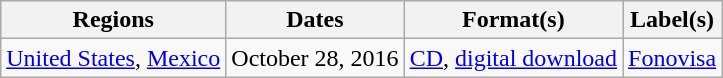<table class="wikitable plainrowheaders">
<tr>
<th scope="col">Regions</th>
<th scope="col">Dates</th>
<th scope="col">Format(s)</th>
<th scope="col">Label(s)</th>
</tr>
<tr>
<td><a href='#'>United States</a>, <a href='#'>Mexico</a></td>
<td>October 28, 2016</td>
<td><a href='#'>CD</a>, <a href='#'>digital download</a></td>
<td><a href='#'>Fonovisa</a></td>
</tr>
</table>
